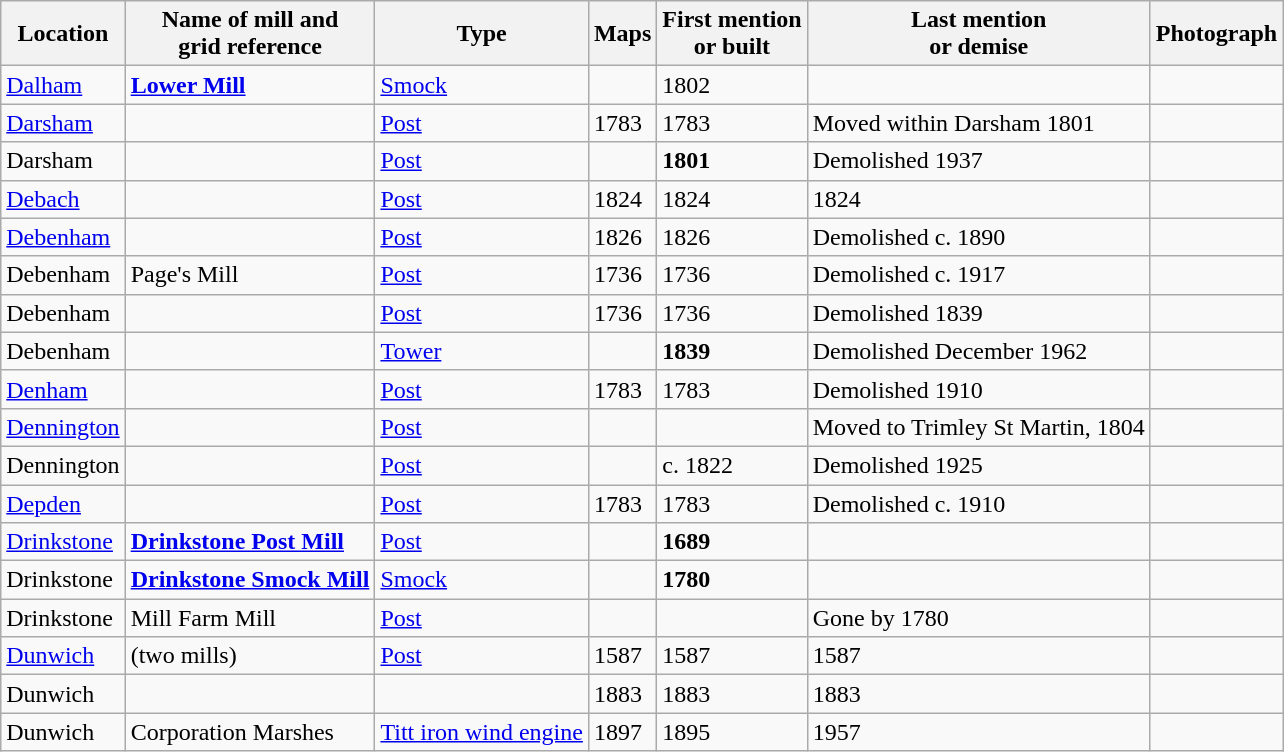<table class="wikitable">
<tr>
<th>Location</th>
<th>Name of mill and<br>grid reference</th>
<th>Type</th>
<th>Maps</th>
<th>First mention<br>or built</th>
<th>Last mention<br> or demise</th>
<th>Photograph</th>
</tr>
<tr>
<td><a href='#'>Dalham</a></td>
<td><strong><a href='#'>Lower Mill</a></strong><br></td>
<td><a href='#'>Smock</a></td>
<td></td>
<td>1802</td>
<td></td>
<td></td>
</tr>
<tr>
<td><a href='#'>Darsham</a></td>
<td></td>
<td><a href='#'>Post</a></td>
<td>1783</td>
<td>1783</td>
<td>Moved within Darsham 1801</td>
<td></td>
</tr>
<tr>
<td>Darsham</td>
<td></td>
<td><a href='#'>Post</a></td>
<td></td>
<td><strong>1801</strong></td>
<td>Demolished 1937<br></td>
<td></td>
</tr>
<tr>
<td><a href='#'>Debach</a></td>
<td></td>
<td><a href='#'>Post</a></td>
<td>1824</td>
<td>1824</td>
<td>1824</td>
<td></td>
</tr>
<tr>
<td><a href='#'>Debenham</a></td>
<td></td>
<td><a href='#'>Post</a></td>
<td>1826</td>
<td>1826</td>
<td>Demolished c. 1890</td>
<td></td>
</tr>
<tr>
<td>Debenham</td>
<td>Page's Mill<br></td>
<td><a href='#'>Post</a></td>
<td>1736</td>
<td>1736</td>
<td>Demolished c. 1917</td>
<td></td>
</tr>
<tr>
<td>Debenham</td>
<td></td>
<td><a href='#'>Post</a></td>
<td>1736</td>
<td>1736</td>
<td>Demolished 1839</td>
<td></td>
</tr>
<tr>
<td>Debenham</td>
<td></td>
<td><a href='#'>Tower</a></td>
<td></td>
<td><strong>1839</strong></td>
<td>Demolished December 1962<br></td>
<td></td>
</tr>
<tr>
<td><a href='#'>Denham</a></td>
<td></td>
<td><a href='#'>Post</a></td>
<td>1783</td>
<td>1783</td>
<td>Demolished 1910</td>
<td></td>
</tr>
<tr>
<td><a href='#'>Dennington</a></td>
<td></td>
<td><a href='#'>Post</a></td>
<td></td>
<td></td>
<td>Moved to Trimley St Martin, 1804</td>
<td></td>
</tr>
<tr>
<td>Dennington</td>
<td></td>
<td><a href='#'>Post</a></td>
<td></td>
<td>c. 1822</td>
<td>Demolished 1925</td>
<td></td>
</tr>
<tr>
<td><a href='#'>Depden</a></td>
<td></td>
<td><a href='#'>Post</a></td>
<td>1783</td>
<td>1783</td>
<td>Demolished c. 1910</td>
<td></td>
</tr>
<tr>
<td><a href='#'>Drinkstone</a></td>
<td><strong><a href='#'>Drinkstone Post Mill</a></strong><br></td>
<td><a href='#'>Post</a></td>
<td></td>
<td><strong>1689</strong></td>
<td></td>
<td></td>
</tr>
<tr>
<td>Drinkstone</td>
<td><strong><a href='#'>Drinkstone Smock Mill</a></strong><br></td>
<td><a href='#'>Smock</a></td>
<td></td>
<td><strong>1780</strong></td>
<td></td>
<td></td>
</tr>
<tr>
<td>Drinkstone</td>
<td>Mill Farm Mill</td>
<td><a href='#'>Post</a></td>
<td></td>
<td></td>
<td>Gone by 1780</td>
<td></td>
</tr>
<tr>
<td><a href='#'>Dunwich</a></td>
<td>(two mills)</td>
<td><a href='#'>Post</a></td>
<td>1587</td>
<td>1587</td>
<td>1587</td>
<td></td>
</tr>
<tr>
<td>Dunwich</td>
<td></td>
<td></td>
<td>1883</td>
<td>1883</td>
<td>1883</td>
<td></td>
</tr>
<tr>
<td>Dunwich</td>
<td>Corporation Marshes<br></td>
<td><a href='#'>Titt iron wind engine</a></td>
<td>1897</td>
<td>1895</td>
<td>1957</td>
<td></td>
</tr>
</table>
